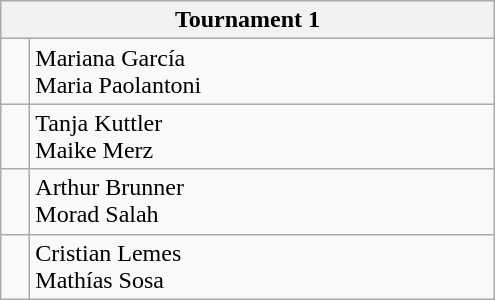<table class="wikitable" style="width: 330px;">
<tr>
<th colspan="2">Tournament 1</th>
</tr>
<tr>
<td></td>
<td>Mariana García<br>Maria Paolantoni</td>
</tr>
<tr>
<td></td>
<td>Tanja Kuttler<br>Maike Merz</td>
</tr>
<tr>
<td></td>
<td>Arthur Brunner<br>Morad Salah</td>
</tr>
<tr>
<td></td>
<td>Cristian Lemes<br>Mathías Sosa</td>
</tr>
</table>
